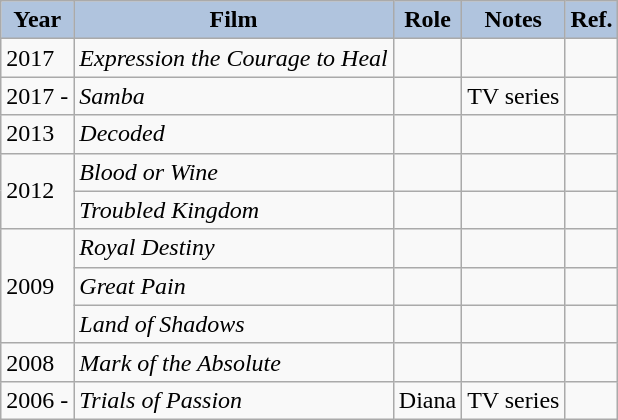<table class="wikitable">
<tr>
<th style="background:#B0C4DE;">Year</th>
<th style="background:#B0C4DE;">Film</th>
<th style="background:#B0C4DE;">Role</th>
<th style="background:#B0C4DE;">Notes</th>
<th style="background:#B0C4DE;">Ref.</th>
</tr>
<tr>
<td>2017</td>
<td><em>Expression the Courage to Heal</em></td>
<td></td>
<td></td>
<td></td>
</tr>
<tr>
<td>2017 -</td>
<td><em>Samba</em></td>
<td></td>
<td>TV series</td>
<td></td>
</tr>
<tr>
<td>2013</td>
<td><em>Decoded</em></td>
<td></td>
<td></td>
<td></td>
</tr>
<tr>
<td rowspan="2">2012</td>
<td><em>Blood or Wine</em></td>
<td></td>
<td></td>
<td></td>
</tr>
<tr>
<td><em>Troubled Kingdom</em></td>
<td></td>
<td></td>
<td></td>
</tr>
<tr>
<td rowspan="3">2009</td>
<td><em>Royal Destiny</em></td>
<td></td>
<td></td>
<td></td>
</tr>
<tr>
<td><em>Great Pain</em></td>
<td></td>
<td></td>
<td></td>
</tr>
<tr>
<td><em>Land of Shadows</em></td>
<td></td>
<td></td>
<td></td>
</tr>
<tr>
<td>2008</td>
<td><em>Mark of the Absolute</em></td>
<td></td>
<td></td>
<td></td>
</tr>
<tr>
<td>2006 -</td>
<td><em>Trials of Passion</em></td>
<td>Diana</td>
<td>TV series</td>
<td></td>
</tr>
</table>
